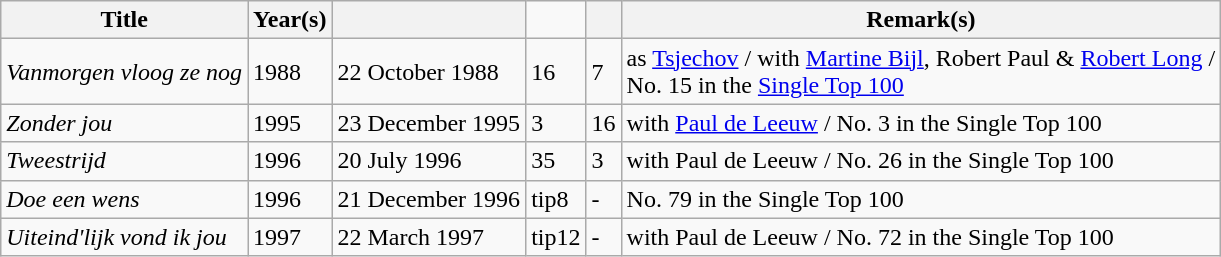<table class="wikitable">
<tr>
<th>Title</th>
<th>Year(s)</th>
<th></th>
<td></td>
<th></th>
<th>Remark(s)</th>
</tr>
<tr>
<td align="left"><em>Vanmorgen vloog ze nog</em></td>
<td>1988</td>
<td>22 October 1988</td>
<td>16</td>
<td>7</td>
<td>as <a href='#'>Tsjechov</a> / with <a href='#'>Martine Bijl</a>, Robert Paul & <a href='#'>Robert Long</a> /<br> No. 15 in the <a href='#'>Single Top 100</a></td>
</tr>
<tr>
<td align="left"><em>Zonder jou</em></td>
<td>1995</td>
<td>23 December 1995</td>
<td>3</td>
<td>16</td>
<td>with <a href='#'>Paul de Leeuw</a> / No. 3 in the Single Top 100</td>
</tr>
<tr>
<td align="left"><em>Tweestrijd</em></td>
<td>1996</td>
<td>20 July 1996</td>
<td>35</td>
<td>3</td>
<td>with Paul de Leeuw / No. 26 in the Single Top 100</td>
</tr>
<tr>
<td align="left"><em>Doe een wens</em></td>
<td>1996</td>
<td>21 December 1996</td>
<td>tip8</td>
<td>-</td>
<td>No. 79 in the Single Top 100</td>
</tr>
<tr>
<td align="left"><em>Uiteind'lijk vond ik jou</em></td>
<td>1997</td>
<td>22 March 1997</td>
<td>tip12</td>
<td>-</td>
<td>with Paul de Leeuw / No. 72 in the Single Top 100</td>
</tr>
</table>
